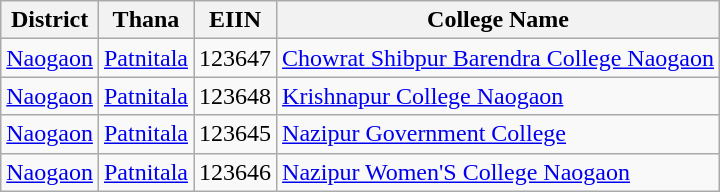<table class="wikitable">
<tr>
<th style="text-align: center;">District</th>
<th style="text-align: center;">Thana</th>
<th style="text-align: center;">EIIN</th>
<th style="text-align: center;">College Name</th>
</tr>
<tr>
<td style="text-align: center;"><a href='#'>Naogaon</a></td>
<td style="text-align: center;"><a href='#'>Patnitala</a></td>
<td style="text-align: center;">123647</td>
<td><a href='#'>Chowrat Shibpur Barendra College Naogaon</a></td>
</tr>
<tr>
<td style="text-align: center;"><a href='#'>Naogaon</a></td>
<td style="text-align: center;"><a href='#'>Patnitala</a></td>
<td style="text-align: center;">123648</td>
<td><a href='#'>Krishnapur College Naogaon</a></td>
</tr>
<tr>
<td style="text-align: center;"><a href='#'>Naogaon</a></td>
<td style="text-align: center;"><a href='#'>Patnitala</a></td>
<td style="text-align: center;">123645</td>
<td><a href='#'>Nazipur Government College</a></td>
</tr>
<tr>
<td style="text-align: center;"><a href='#'>Naogaon</a></td>
<td style="text-align: center;"><a href='#'>Patnitala</a></td>
<td style="text-align: center;">123646</td>
<td><a href='#'>Nazipur Women'S College Naogaon</a></td>
</tr>
</table>
